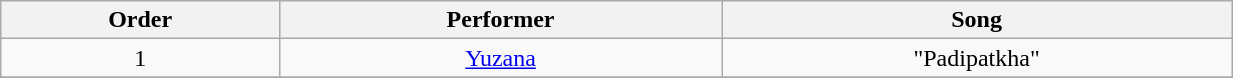<table class="wikitable" style="text-align:center; width:65%;">
<tr>
<th>Order</th>
<th>Performer</th>
<th>Song</th>
</tr>
<tr>
<td>1</td>
<td><a href='#'>Yuzana</a></td>
<td>"Padipatkha"</td>
</tr>
<tr>
</tr>
</table>
